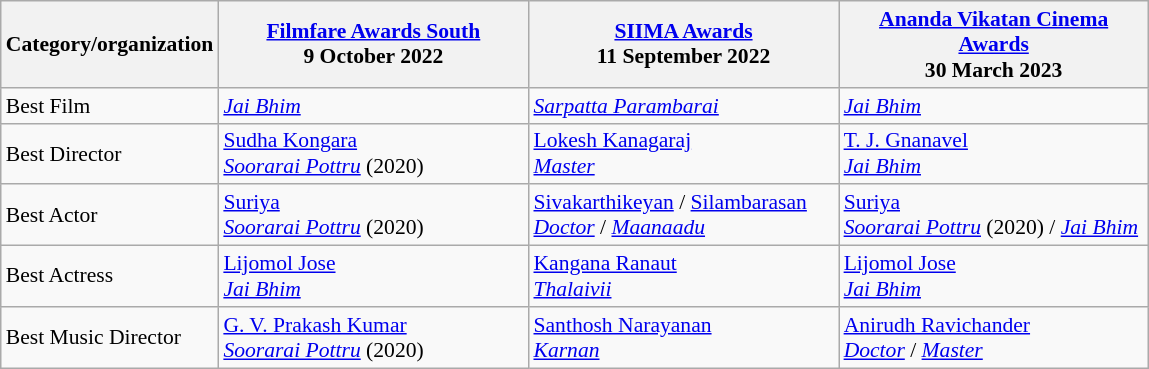<table class="wikitable" style="font-size: 90%;">
<tr>
<th style="width:20px;">Category/organization</th>
<th style="width:200px;"><a href='#'>Filmfare Awards South</a><br>9 October 2022</th>
<th style="width:200px;"><a href='#'>SIIMA Awards</a><br>11 September 2022</th>
<th style="width:200px;"><a href='#'>Ananda Vikatan Cinema Awards</a><br>30 March 2023</th>
</tr>
<tr>
<td>Best Film</td>
<td><em><a href='#'>Jai Bhim</a></em></td>
<td><em><a href='#'>Sarpatta Parambarai</a></em></td>
<td><em><a href='#'>Jai Bhim</a></em></td>
</tr>
<tr>
<td>Best Director</td>
<td><a href='#'>Sudha Kongara</a><br><em><a href='#'>Soorarai Pottru</a></em> (2020)</td>
<td><a href='#'>Lokesh Kanagaraj</a><br><em><a href='#'>Master</a></em></td>
<td><a href='#'>T. J. Gnanavel</a><br><em><a href='#'>Jai Bhim</a></em></td>
</tr>
<tr>
<td>Best Actor</td>
<td><a href='#'>Suriya</a><br><em><a href='#'>Soorarai Pottru</a></em> (2020)</td>
<td><a href='#'>Sivakarthikeyan</a> / <a href='#'>Silambarasan</a><br><em><a href='#'>Doctor</a></em> / <em><a href='#'>Maanaadu</a></em></td>
<td><a href='#'>Suriya</a><br><em><a href='#'>Soorarai Pottru</a></em> (2020) / <em><a href='#'>Jai Bhim</a></em></td>
</tr>
<tr>
<td>Best Actress</td>
<td><a href='#'>Lijomol Jose</a><br><em><a href='#'>Jai Bhim</a></em></td>
<td><a href='#'>Kangana Ranaut</a><br><em><a href='#'>Thalaivii</a></em></td>
<td><a href='#'>Lijomol Jose</a><br><em><a href='#'>Jai Bhim</a></em></td>
</tr>
<tr>
<td>Best Music Director</td>
<td><a href='#'>G. V. Prakash Kumar</a><br><em><a href='#'>Soorarai Pottru</a></em> (2020)</td>
<td><a href='#'>Santhosh Narayanan</a><br><em><a href='#'>Karnan</a></em></td>
<td><a href='#'>Anirudh Ravichander</a><br><em><a href='#'>Doctor</a></em> / <em><a href='#'>Master</a></em></td>
</tr>
</table>
